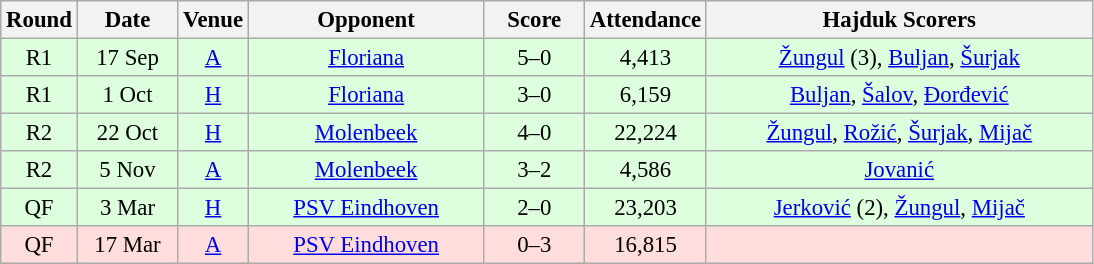<table class="wikitable sortable" style="text-align: center; font-size:95%;">
<tr>
<th width="30">Round</th>
<th width="60">Date</th>
<th width="20">Venue</th>
<th width="150">Opponent</th>
<th width="60">Score</th>
<th width="60">Attendance</th>
<th width="250">Hajduk Scorers</th>
</tr>
<tr bgcolor="#ddffdd">
<td>R1</td>
<td>17 Sep</td>
<td><a href='#'>A</a> </td>
<td><a href='#'>Floriana</a> </td>
<td>5–0</td>
<td>4,413</td>
<td><a href='#'>Žungul</a> (3), <a href='#'>Buljan</a>, <a href='#'>Šurjak</a></td>
</tr>
<tr bgcolor="#ddffdd">
<td>R1</td>
<td>1 Oct</td>
<td><a href='#'>H</a></td>
<td><a href='#'>Floriana</a> </td>
<td>3–0</td>
<td>6,159</td>
<td><a href='#'>Buljan</a>, <a href='#'>Šalov</a>, <a href='#'>Đorđević</a></td>
</tr>
<tr bgcolor="#ddffdd">
<td>R2</td>
<td>22 Oct</td>
<td><a href='#'>H</a></td>
<td><a href='#'>Molenbeek</a> </td>
<td>4–0</td>
<td>22,224</td>
<td><a href='#'>Žungul</a>, <a href='#'>Rožić</a>, <a href='#'>Šurjak</a>, <a href='#'>Mijač</a></td>
</tr>
<tr bgcolor="#ddffdd">
<td>R2</td>
<td>5 Nov</td>
<td><a href='#'>A</a> </td>
<td><a href='#'>Molenbeek</a> </td>
<td>3–2</td>
<td>4,586</td>
<td><a href='#'>Jovanić</a></td>
</tr>
<tr bgcolor="#ddffdd">
<td>QF</td>
<td>3 Mar</td>
<td><a href='#'>H</a></td>
<td><a href='#'>PSV Eindhoven</a> </td>
<td>2–0</td>
<td>23,203</td>
<td><a href='#'>Jerković</a> (2), <a href='#'>Žungul</a>, <a href='#'>Mijač</a></td>
</tr>
<tr bgcolor="#ffdddd">
<td>QF</td>
<td>17 Mar</td>
<td><a href='#'>A</a> </td>
<td><a href='#'>PSV Eindhoven</a> </td>
<td>0–3 </td>
<td>16,815</td>
<td></td>
</tr>
</table>
